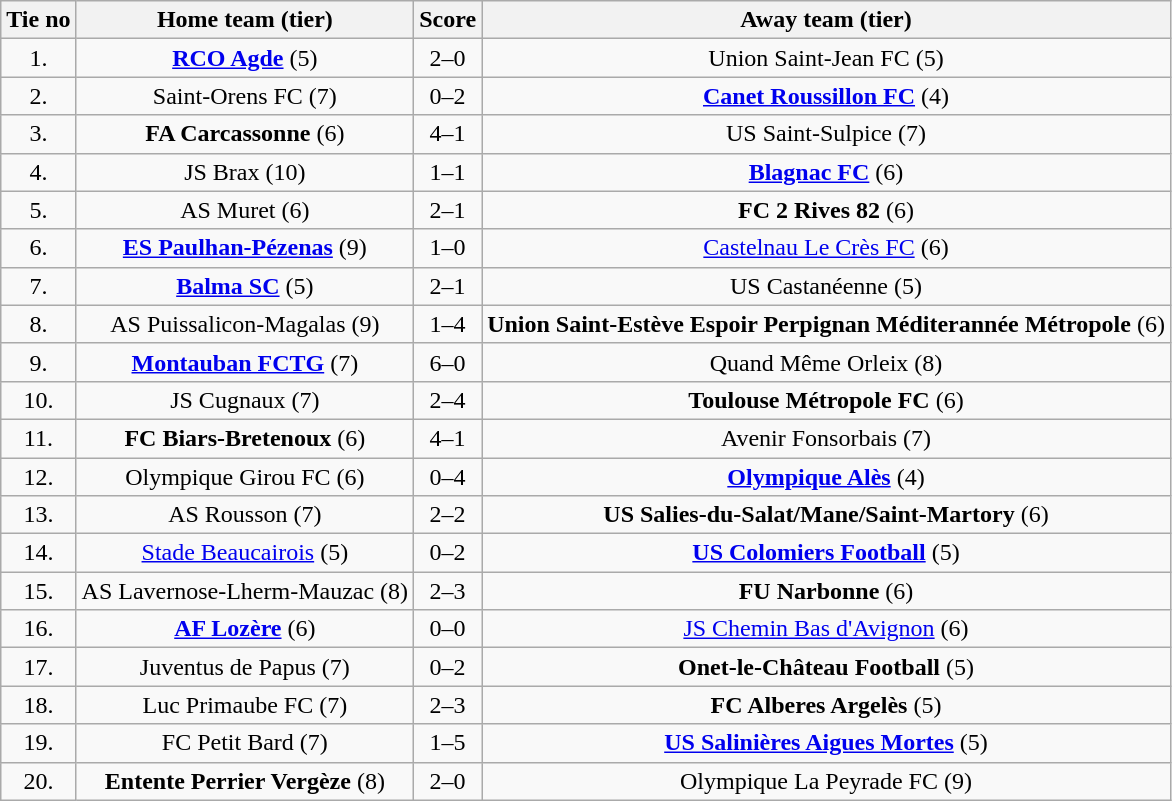<table class="wikitable" style="text-align: center">
<tr>
<th>Tie no</th>
<th>Home team (tier)</th>
<th>Score</th>
<th>Away team (tier)</th>
</tr>
<tr>
<td>1.</td>
<td><strong><a href='#'>RCO Agde</a></strong> (5)</td>
<td>2–0</td>
<td>Union Saint-Jean FC (5)</td>
</tr>
<tr>
<td>2.</td>
<td>Saint-Orens FC (7)</td>
<td>0–2</td>
<td><strong><a href='#'>Canet Roussillon FC</a></strong> (4)</td>
</tr>
<tr>
<td>3.</td>
<td><strong>FA Carcassonne</strong> (6)</td>
<td>4–1</td>
<td>US Saint-Sulpice (7)</td>
</tr>
<tr>
<td>4.</td>
<td>JS Brax (10)</td>
<td>1–1 </td>
<td><strong><a href='#'>Blagnac FC</a></strong> (6)</td>
</tr>
<tr>
<td>5.</td>
<td>AS Muret (6)</td>
<td>2–1</td>
<td><strong>FC 2 Rives 82</strong> (6)</td>
</tr>
<tr>
<td>6.</td>
<td><strong><a href='#'>ES Paulhan-Pézenas</a></strong> (9)</td>
<td>1–0</td>
<td><a href='#'>Castelnau Le Crès FC</a> (6)</td>
</tr>
<tr>
<td>7.</td>
<td><strong><a href='#'>Balma SC</a></strong> (5)</td>
<td>2–1</td>
<td>US Castanéenne (5)</td>
</tr>
<tr>
<td>8.</td>
<td>AS Puissalicon-Magalas (9)</td>
<td>1–4</td>
<td><strong>Union Saint-Estève Espoir Perpignan Méditerannée Métropole</strong> (6)</td>
</tr>
<tr>
<td>9.</td>
<td><strong><a href='#'>Montauban FCTG</a></strong> (7)</td>
<td>6–0</td>
<td>Quand Même Orleix (8)</td>
</tr>
<tr>
<td>10.</td>
<td>JS Cugnaux (7)</td>
<td>2–4</td>
<td><strong>Toulouse Métropole FC</strong> (6)</td>
</tr>
<tr>
<td>11.</td>
<td><strong>FC Biars-Bretenoux</strong> (6)</td>
<td>4–1</td>
<td>Avenir Fonsorbais (7)</td>
</tr>
<tr>
<td>12.</td>
<td>Olympique Girou FC (6)</td>
<td>0–4</td>
<td><strong><a href='#'>Olympique Alès</a></strong> (4)</td>
</tr>
<tr>
<td>13.</td>
<td>AS Rousson (7)</td>
<td>2–2 </td>
<td><strong>US Salies-du-Salat/Mane/Saint-Martory</strong> (6)</td>
</tr>
<tr>
<td>14.</td>
<td><a href='#'>Stade Beaucairois</a> (5)</td>
<td>0–2</td>
<td><strong><a href='#'>US Colomiers Football</a></strong> (5)</td>
</tr>
<tr>
<td>15.</td>
<td>AS Lavernose-Lherm-Mauzac (8)</td>
<td>2–3</td>
<td><strong>FU Narbonne</strong> (6)</td>
</tr>
<tr>
<td>16.</td>
<td><strong><a href='#'>AF Lozère</a></strong> (6)</td>
<td>0–0 </td>
<td><a href='#'>JS Chemin Bas d'Avignon</a> (6)</td>
</tr>
<tr>
<td>17.</td>
<td>Juventus de Papus (7)</td>
<td>0–2</td>
<td><strong>Onet-le-Château Football</strong> (5)</td>
</tr>
<tr>
<td>18.</td>
<td>Luc Primaube FC (7)</td>
<td>2–3</td>
<td><strong>FC Alberes Argelès</strong> (5)</td>
</tr>
<tr>
<td>19.</td>
<td>FC Petit Bard (7)</td>
<td>1–5</td>
<td><strong><a href='#'>US Salinières Aigues Mortes</a></strong> (5)</td>
</tr>
<tr>
<td>20.</td>
<td><strong>Entente Perrier Vergèze</strong> (8)</td>
<td>2–0</td>
<td>Olympique La Peyrade FC (9)</td>
</tr>
</table>
